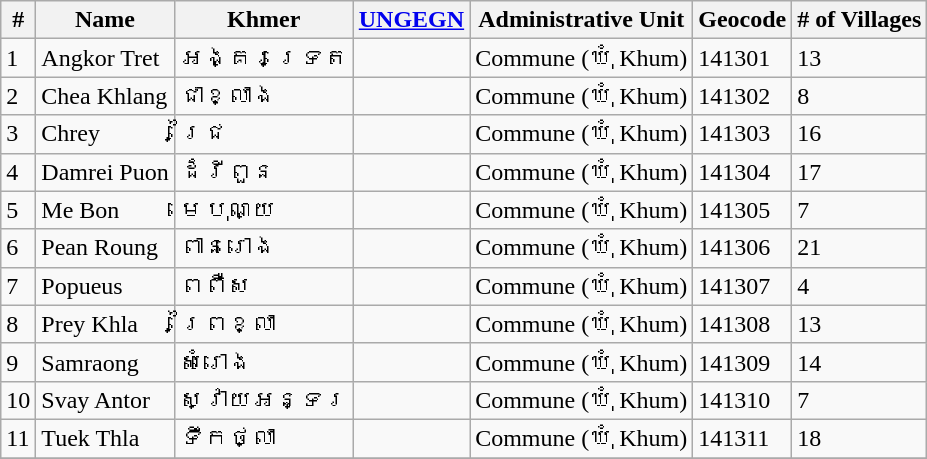<table class="wikitable sortable">
<tr>
<th>#</th>
<th>Name</th>
<th>Khmer</th>
<th><a href='#'>UNGEGN</a></th>
<th>Administrative Unit</th>
<th>Geocode</th>
<th># of Villages</th>
</tr>
<tr>
<td>1</td>
<td>Angkor Tret</td>
<td>អង្គរទ្រេត</td>
<td></td>
<td>Commune (ឃុំ Khum)</td>
<td>141301</td>
<td>13</td>
</tr>
<tr>
<td>2</td>
<td>Chea Khlang</td>
<td>ជាខ្លាង</td>
<td></td>
<td>Commune (ឃុំ Khum)</td>
<td>141302</td>
<td>8</td>
</tr>
<tr>
<td>3</td>
<td>Chrey</td>
<td>ជ្រៃ</td>
<td></td>
<td>Commune (ឃុំ Khum)</td>
<td>141303</td>
<td>16</td>
</tr>
<tr>
<td>4</td>
<td>Damrei Puon</td>
<td>ដំរីពួន</td>
<td></td>
<td>Commune (ឃុំ Khum)</td>
<td>141304</td>
<td>17</td>
</tr>
<tr>
<td>5</td>
<td>Me Bon</td>
<td>មេបុណ្យ</td>
<td></td>
<td>Commune (ឃុំ Khum)</td>
<td>141305</td>
<td>7</td>
</tr>
<tr>
<td>6</td>
<td>Pean Roung</td>
<td>ពានរោង</td>
<td></td>
<td>Commune (ឃុំ Khum)</td>
<td>141306</td>
<td>21</td>
</tr>
<tr>
<td>7</td>
<td>Popueus</td>
<td>ពពឺស</td>
<td></td>
<td>Commune (ឃុំ Khum)</td>
<td>141307</td>
<td>4</td>
</tr>
<tr>
<td>8</td>
<td>Prey Khla</td>
<td>ព្រៃខ្លា</td>
<td></td>
<td>Commune (ឃុំ Khum)</td>
<td>141308</td>
<td>13</td>
</tr>
<tr>
<td>9</td>
<td>Samraong</td>
<td>សំរោង</td>
<td></td>
<td>Commune (ឃុំ Khum)</td>
<td>141309</td>
<td>14</td>
</tr>
<tr>
<td>10</td>
<td>Svay Antor</td>
<td>ស្វាយអន្ទរ</td>
<td></td>
<td>Commune (ឃុំ Khum)</td>
<td>141310</td>
<td>7</td>
</tr>
<tr>
<td>11</td>
<td>Tuek Thla</td>
<td>ទឹកថ្លា</td>
<td></td>
<td>Commune (ឃុំ Khum)</td>
<td>141311</td>
<td>18</td>
</tr>
<tr>
</tr>
</table>
